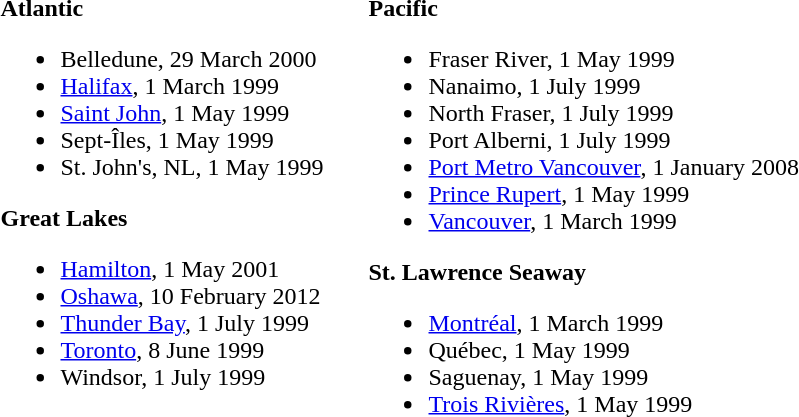<table border="0" cellspacing="0" cellpadding="15" style="text-align:left;">
<tr>
<td style="vertical-align: top;"><br><strong>Atlantic</strong><ul><li>Belledune, 29 March 2000</li><li><a href='#'>Halifax</a>, 1 March 1999</li><li><a href='#'>Saint John</a>, 1 May 1999</li><li>Sept-Îles, 1 May 1999</li><li>St. John's, NL, 1 May 1999</li></ul><strong>Great Lakes</strong><ul><li><a href='#'>Hamilton</a>, 1 May 2001</li><li><a href='#'>Oshawa</a>, 10 February 2012</li><li><a href='#'>Thunder Bay</a>, 1 July 1999</li><li><a href='#'>Toronto</a>, 8 June 1999</li><li>Windsor, 1 July 1999</li></ul></td>
<td style="vertical-align: top;"><br><strong>Pacific</strong><ul><li>Fraser River, 1 May 1999</li><li>Nanaimo, 1 July 1999</li><li>North Fraser, 1 July 1999</li><li>Port Alberni, 1 July 1999</li><li><a href='#'>Port Metro Vancouver</a>, 1 January 2008</li><li><a href='#'>Prince Rupert</a>, 1 May 1999</li><li><a href='#'>Vancouver</a>, 1 March 1999</li></ul><strong>St. Lawrence Seaway</strong><ul><li><a href='#'>Montréal</a>, 1 March 1999</li><li>Québec, 1 May 1999</li><li>Saguenay, 1 May 1999</li><li><a href='#'>Trois Rivières</a>, 1 May 1999</li></ul></td>
</tr>
</table>
